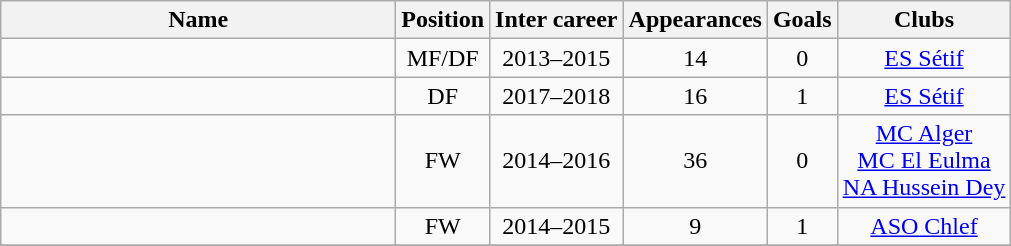<table class="wikitable sortable" style="text-align: center;">
<tr>
<th style="width:16em">Name</th>
<th>Position</th>
<th>Inter career</th>
<th>Appearances</th>
<th>Goals</th>
<th>Clubs</th>
</tr>
<tr>
<td align="left"></td>
<td>MF/DF</td>
<td>2013–2015</td>
<td>14</td>
<td>0</td>
<td><a href='#'>ES Sétif</a></td>
</tr>
<tr>
<td align="left"></td>
<td>DF</td>
<td>2017–2018</td>
<td>16</td>
<td>1</td>
<td><a href='#'>ES Sétif</a></td>
</tr>
<tr>
<td align="left"></td>
<td>FW</td>
<td>2014–2016</td>
<td>36</td>
<td>0</td>
<td><a href='#'>MC Alger</a><br><a href='#'>MC El Eulma</a><br><a href='#'>NA Hussein Dey</a></td>
</tr>
<tr>
<td align="left"></td>
<td>FW</td>
<td>2014–2015</td>
<td>9</td>
<td>1</td>
<td><a href='#'>ASO Chlef</a></td>
</tr>
<tr>
</tr>
</table>
